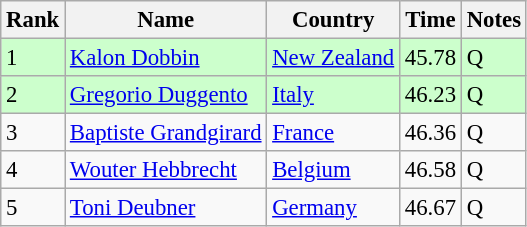<table class="wikitable" style="font-size:95%" style="text-align:center; width:35em;">
<tr>
<th>Rank</th>
<th>Name</th>
<th>Country</th>
<th>Time</th>
<th>Notes</th>
</tr>
<tr bgcolor=ccffcc>
<td>1</td>
<td align=left><a href='#'>Kalon Dobbin</a></td>
<td align="left"> <a href='#'>New Zealand</a></td>
<td>45.78</td>
<td>Q</td>
</tr>
<tr bgcolor=ccffcc>
<td>2</td>
<td align=left><a href='#'>Gregorio Duggento</a></td>
<td align="left"> <a href='#'>Italy</a></td>
<td>46.23</td>
<td>Q</td>
</tr>
<tr>
<td>3</td>
<td align=left><a href='#'>Baptiste Grandgirard</a></td>
<td align="left"> <a href='#'>France</a></td>
<td>46.36</td>
<td>Q</td>
</tr>
<tr>
<td>4</td>
<td align=left><a href='#'>Wouter Hebbrecht</a></td>
<td align="left"> <a href='#'>Belgium</a></td>
<td>46.58</td>
<td>Q</td>
</tr>
<tr>
<td>5</td>
<td align=left><a href='#'>Toni Deubner</a></td>
<td align="left"> <a href='#'>Germany</a></td>
<td>46.67</td>
<td>Q</td>
</tr>
</table>
